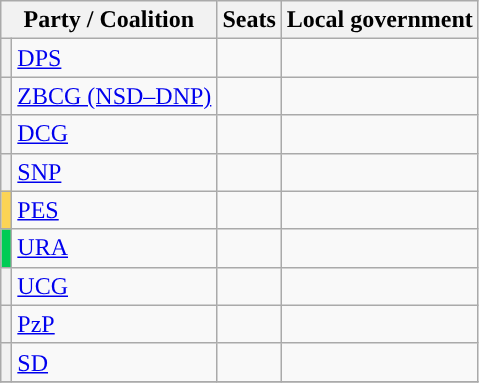<table class="wikitable" style="text-align:left;">
<tr>
<th colspan=2>Party / Coalition</th>
<th>Seats</th>
<th>Local government</th>
</tr>
<tr>
<th style="background-color: "></th>
<td><a href='#'>DPS</a></td>
<td></td>
<td></td>
</tr>
<tr>
<th style="background-color: "></th>
<td><a href='#'>ZBCG (NSD–DNP)</a></td>
<td></td>
<td></td>
</tr>
<tr>
<th style="background-color: "></th>
<td><a href='#'>DCG</a></td>
<td></td>
<td></td>
</tr>
<tr>
<th style="background-color: "></th>
<td><a href='#'>SNP</a></td>
<td></td>
<td></td>
</tr>
<tr>
<th style="background-color: #FBD455"></th>
<td><a href='#'>PES</a></td>
<td></td>
<td></td>
</tr>
<tr>
<th style="background-color: #00cc55;"></th>
<td><a href='#'>URA</a></td>
<td></td>
<td></td>
</tr>
<tr>
<th style="background-color: "></th>
<td><a href='#'>UCG</a></td>
<td></td>
<td></td>
</tr>
<tr>
<th style="background-color:"></th>
<td><a href='#'>PzP</a></td>
<td></td>
<td></td>
</tr>
<tr>
<th style="background:"></th>
<td><a href='#'>SD</a></td>
<td></td>
<td></td>
</tr>
<tr>
</tr>
</table>
